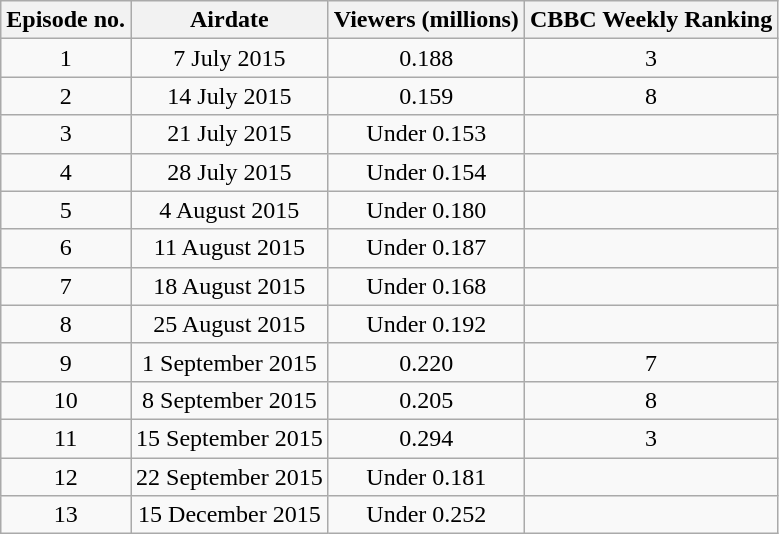<table class="wikitable" style="text-align:center">
<tr>
<th>Episode no.</th>
<th>Airdate</th>
<th>Viewers (millions)</th>
<th>CBBC Weekly Ranking</th>
</tr>
<tr>
<td>1</td>
<td>7 July 2015</td>
<td>0.188</td>
<td>3</td>
</tr>
<tr>
<td>2</td>
<td>14 July 2015</td>
<td>0.159</td>
<td>8</td>
</tr>
<tr>
<td>3</td>
<td>21 July 2015</td>
<td>Under 0.153</td>
<td></td>
</tr>
<tr>
<td>4</td>
<td>28 July 2015</td>
<td>Under 0.154</td>
<td></td>
</tr>
<tr>
<td>5</td>
<td>4 August 2015</td>
<td>Under 0.180</td>
<td></td>
</tr>
<tr>
<td>6</td>
<td>11 August 2015</td>
<td>Under 0.187</td>
<td></td>
</tr>
<tr>
<td>7</td>
<td>18 August 2015</td>
<td>Under 0.168</td>
<td></td>
</tr>
<tr>
<td>8</td>
<td>25 August 2015</td>
<td>Under 0.192</td>
<td></td>
</tr>
<tr>
<td>9</td>
<td>1 September 2015</td>
<td>0.220</td>
<td>7</td>
</tr>
<tr>
<td>10</td>
<td>8 September 2015</td>
<td>0.205</td>
<td>8</td>
</tr>
<tr>
<td>11</td>
<td>15 September 2015</td>
<td>0.294</td>
<td>3</td>
</tr>
<tr>
<td>12</td>
<td>22 September 2015</td>
<td>Under 0.181</td>
<td></td>
</tr>
<tr>
<td>13</td>
<td>15 December 2015</td>
<td>Under 0.252</td>
<td></td>
</tr>
</table>
